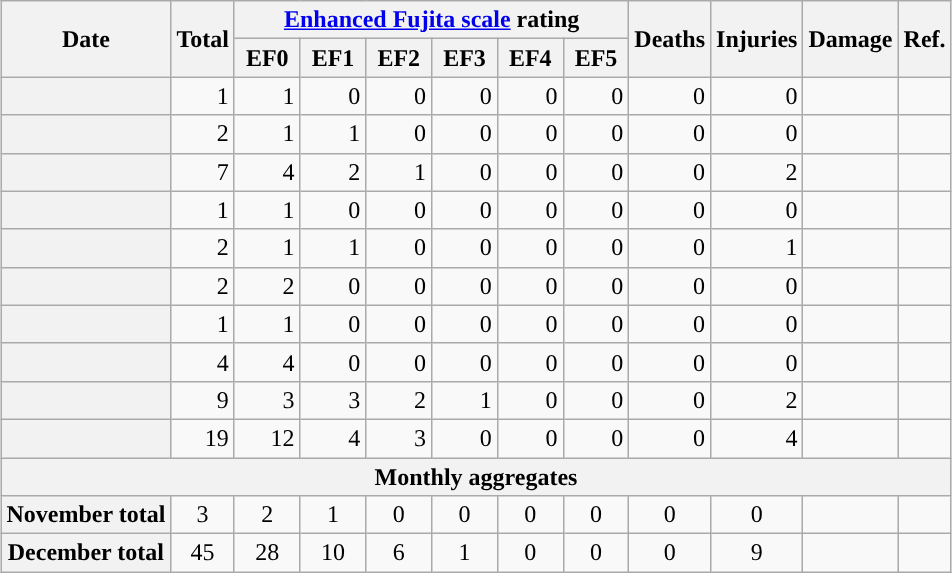<table class="wikitable sortable" style="margin: 1em auto 1em auto;">
<tr>
<th scope="col" rowspan="2">Date</th>
<th scope="col" rowspan="2" align="center">Total</th>
<th scope="col" colspan="6" align="center"><a href='#'>Enhanced Fujita scale</a> rating</th>
<th scope="col" rowspan="2" align="center">Deaths</th>
<th scope="col" rowspan="2" align="center">Injuries</th>
<th scope="col" rowspan="2" align="center">Damage</th>
<th scope="col" rowspan="2" align="center" class="unsortable">Ref.</th>
</tr>
<tr>
<th scope="col" align="center"> EF0 </th>
<th scope="col" align="center"> EF1 </th>
<th scope="col" align="center"> EF2 </th>
<th scope="col" align="center"> EF3 </th>
<th scope="col" align="center"> EF4 </th>
<th scope="col" align="center"> EF5 </th>
</tr>
<tr>
<th scope="row"></th>
<td align="right">1</td>
<td align="right">1</td>
<td align="right">0</td>
<td align="right">0</td>
<td align="right">0</td>
<td align="right">0</td>
<td align="right">0</td>
<td align="right">0</td>
<td align="right">0</td>
<td align="right"></td>
<td></td>
</tr>
<tr>
<th scope="row"></th>
<td align="right">2</td>
<td align="right">1</td>
<td align="right">1</td>
<td align="right">0</td>
<td align="right">0</td>
<td align="right">0</td>
<td align="right">0</td>
<td align="right">0</td>
<td align="right">0</td>
<td align="right"></td>
<td></td>
</tr>
<tr>
<th scope="row"></th>
<td align="right">7</td>
<td align="right">4</td>
<td align="right">2</td>
<td align="right">1</td>
<td align="right">0</td>
<td align="right">0</td>
<td align="right">0</td>
<td align="right">0</td>
<td align="right">2</td>
<td align="right"></td>
<td></td>
</tr>
<tr>
<th scope="row"></th>
<td align="right">1</td>
<td align="right">1</td>
<td align="right">0</td>
<td align="right">0</td>
<td align="right">0</td>
<td align="right">0</td>
<td align="right">0</td>
<td align="right">0</td>
<td align="right">0</td>
<td align="right"></td>
<td></td>
</tr>
<tr>
<th scope="row"></th>
<td align="right">2</td>
<td align="right">1</td>
<td align="right">1</td>
<td align="right">0</td>
<td align="right">0</td>
<td align="right">0</td>
<td align="right">0</td>
<td align="right">0</td>
<td align="right">1</td>
<td align="right"></td>
<td></td>
</tr>
<tr>
<th scope="row"></th>
<td align="right">2</td>
<td align="right">2</td>
<td align="right">0</td>
<td align="right">0</td>
<td align="right">0</td>
<td align="right">0</td>
<td align="right">0</td>
<td align="right">0</td>
<td align="right">0</td>
<td align="right"></td>
<td></td>
</tr>
<tr>
<th scope="row"></th>
<td align="right">1</td>
<td align="right">1</td>
<td align="right">0</td>
<td align="right">0</td>
<td align="right">0</td>
<td align="right">0</td>
<td align="right">0</td>
<td align="right">0</td>
<td align="right">0</td>
<td align="right"></td>
<td></td>
</tr>
<tr>
<th scope="row"></th>
<td align="right">4</td>
<td align="right">4</td>
<td align="right">0</td>
<td align="right">0</td>
<td align="right">0</td>
<td align="right">0</td>
<td align="right">0</td>
<td align="right">0</td>
<td align="right">0</td>
<td align="right"></td>
<td></td>
</tr>
<tr>
<th scope="row"></th>
<td align="right">9</td>
<td align="right">3</td>
<td align="right">3</td>
<td align="right">2</td>
<td align="right">1</td>
<td align="right">0</td>
<td align="right">0</td>
<td align="right">0</td>
<td align="right">2</td>
<td align="right"></td>
<td></td>
</tr>
<tr>
<th scope="row"></th>
<td align="right">19</td>
<td align="right">12</td>
<td align="right">4</td>
<td align="right">3</td>
<td align="right">0</td>
<td align="right">0</td>
<td align="right">0</td>
<td align="right">0</td>
<td align="right">4</td>
<td align="right"></td>
<td></td>
</tr>
<tr class="sortbottom">
<th scope="col" colspan="12">Monthly aggregates</th>
</tr>
<tr class="sortbottom">
<th scope="row">November total</th>
<td align="center">3</td>
<td align="center">2</td>
<td align="center">1</td>
<td align="center">0</td>
<td align="center">0</td>
<td align="center">0</td>
<td align="center">0</td>
<td align="center">0</td>
<td align="center">0</td>
<td align="right"></td>
<td></td>
</tr>
<tr class="sortbottom">
<th scope="row">December total</th>
<td align="center">45</td>
<td align="center">28</td>
<td align="center">10</td>
<td align="center">6</td>
<td align="center">1</td>
<td align="center">0</td>
<td align="center">0</td>
<td align="center">0</td>
<td align="center">9</td>
<td align="right"></td>
<td></td>
</tr>
</table>
